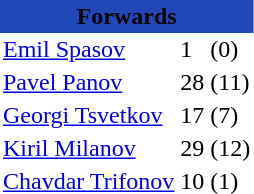<table class="toccolours" border="0" cellpadding="2" cellspacing="0" align="left" style="margin:0.5em;">
<tr>
<th colspan="4" align="center" bgcolor="#2049B7"><span>Forwards</span></th>
</tr>
<tr>
<td> <a href='#'>Emil Spasov</a></td>
<td>1</td>
<td>(0)</td>
</tr>
<tr>
<td> <a href='#'>Pavel Panov</a></td>
<td>28</td>
<td>(11)</td>
</tr>
<tr>
<td> <a href='#'>Georgi Tsvetkov</a></td>
<td>17</td>
<td>(7)</td>
</tr>
<tr>
<td> <a href='#'>Kiril Milanov</a></td>
<td>29</td>
<td>(12)</td>
</tr>
<tr>
<td> <a href='#'>Chavdar Trifonov</a></td>
<td>10</td>
<td>(1)</td>
</tr>
<tr>
</tr>
</table>
